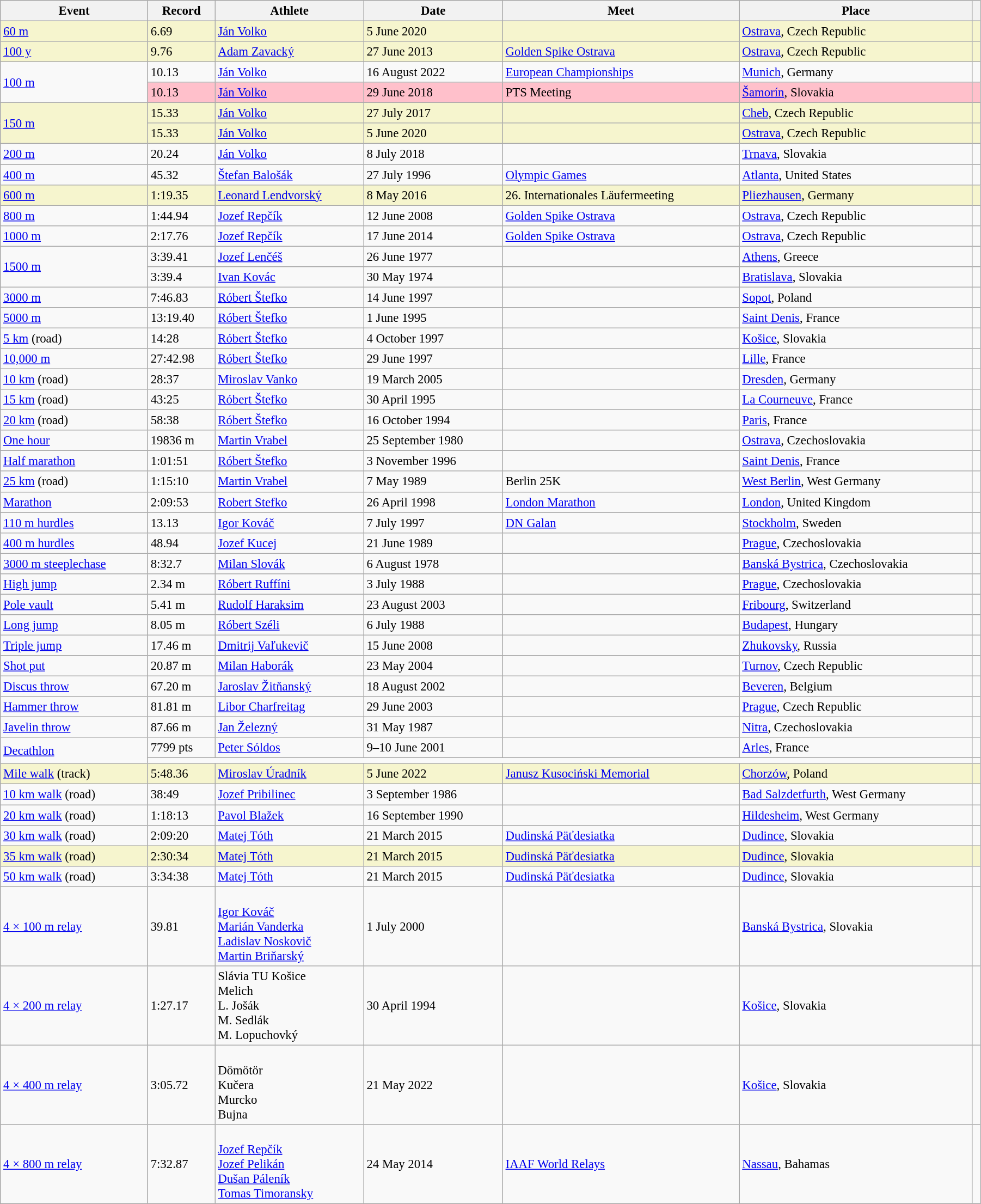<table class="wikitable" style="font-size:95%; width: 95%;">
<tr>
<th>Event</th>
<th>Record</th>
<th>Athlete</th>
<th>Date</th>
<th>Meet</th>
<th>Place</th>
<th></th>
</tr>
<tr style="background:#f6F5CE;">
<td><a href='#'>60 m</a></td>
<td>6.69 </td>
<td><a href='#'>Ján Volko</a></td>
<td>5 June 2020</td>
<td></td>
<td><a href='#'>Ostrava</a>, Czech Republic</td>
<td></td>
</tr>
<tr style="background:#f6F5CE;">
<td><a href='#'>100 y</a></td>
<td>9.76 </td>
<td><a href='#'>Adam Zavacký</a></td>
<td>27 June 2013</td>
<td><a href='#'>Golden Spike Ostrava</a></td>
<td><a href='#'>Ostrava</a>, Czech Republic</td>
<td></td>
</tr>
<tr>
<td rowspan=2><a href='#'>100 m</a></td>
<td>10.13 </td>
<td><a href='#'>Ján Volko</a></td>
<td>16 August 2022</td>
<td><a href='#'>European Championships</a></td>
<td><a href='#'>Munich</a>, Germany</td>
<td></td>
</tr>
<tr style="background:pink">
<td>10.13 </td>
<td><a href='#'>Ján Volko</a></td>
<td>29 June 2018</td>
<td>PTS Meeting</td>
<td><a href='#'>Šamorín</a>, Slovakia</td>
<td></td>
</tr>
<tr style="background:#f6F5CE;">
<td rowspan=2><a href='#'>150 m</a></td>
<td>15.33 </td>
<td><a href='#'>Ján Volko</a></td>
<td>27 July 2017</td>
<td></td>
<td><a href='#'>Cheb</a>, Czech Republic</td>
<td></td>
</tr>
<tr style="background:#f6F5CE;">
<td>15.33 </td>
<td><a href='#'>Ján Volko</a></td>
<td>5 June 2020</td>
<td></td>
<td><a href='#'>Ostrava</a>, Czech Republic</td>
<td></td>
</tr>
<tr>
<td><a href='#'>200 m</a></td>
<td>20.24 </td>
<td><a href='#'>Ján Volko</a></td>
<td>8 July 2018</td>
<td></td>
<td><a href='#'>Trnava</a>, Slovakia</td>
<td></td>
</tr>
<tr>
<td><a href='#'>400 m</a></td>
<td>45.32</td>
<td><a href='#'>Štefan Balošák</a></td>
<td>27 July 1996</td>
<td><a href='#'>Olympic Games</a></td>
<td><a href='#'>Atlanta</a>, United States</td>
<td></td>
</tr>
<tr style="background:#f6F5CE;">
<td><a href='#'>600 m</a></td>
<td>1:19.35</td>
<td><a href='#'>Leonard Lendvorský</a></td>
<td>8 May 2016</td>
<td>26. Internationales Läufermeeting</td>
<td><a href='#'>Pliezhausen</a>, Germany</td>
<td></td>
</tr>
<tr>
<td><a href='#'>800 m</a></td>
<td>1:44.94</td>
<td><a href='#'>Jozef Repčík</a></td>
<td>12 June 2008</td>
<td><a href='#'>Golden Spike Ostrava</a></td>
<td><a href='#'>Ostrava</a>, Czech Republic</td>
<td></td>
</tr>
<tr>
<td><a href='#'>1000 m</a></td>
<td>2:17.76</td>
<td><a href='#'>Jozef Repčík</a></td>
<td>17 June 2014</td>
<td><a href='#'>Golden Spike Ostrava</a></td>
<td><a href='#'>Ostrava</a>, Czech Republic</td>
<td></td>
</tr>
<tr>
<td rowspan=2><a href='#'>1500 m</a></td>
<td>3:39.41</td>
<td><a href='#'>Jozef Lenčéš</a></td>
<td>26 June 1977</td>
<td></td>
<td><a href='#'>Athens</a>, Greece</td>
<td></td>
</tr>
<tr>
<td>3:39.4 </td>
<td><a href='#'>Ivan Kovác</a></td>
<td>30 May 1974</td>
<td></td>
<td><a href='#'>Bratislava</a>, Slovakia</td>
<td></td>
</tr>
<tr>
<td><a href='#'>3000 m</a></td>
<td>7:46.83</td>
<td><a href='#'>Róbert Štefko</a></td>
<td>14 June 1997</td>
<td></td>
<td><a href='#'>Sopot</a>, Poland</td>
<td></td>
</tr>
<tr>
<td><a href='#'>5000 m</a></td>
<td>13:19.40</td>
<td><a href='#'>Róbert Štefko</a></td>
<td>1 June 1995</td>
<td></td>
<td><a href='#'>Saint Denis</a>, France</td>
<td></td>
</tr>
<tr>
<td><a href='#'>5 km</a> (road)</td>
<td>14:28</td>
<td><a href='#'>Róbert Štefko</a></td>
<td>4 October 1997</td>
<td></td>
<td><a href='#'>Košice</a>, Slovakia</td>
<td></td>
</tr>
<tr>
<td><a href='#'>10,000 m</a></td>
<td>27:42.98</td>
<td><a href='#'>Róbert Štefko</a></td>
<td>29 June 1997</td>
<td></td>
<td><a href='#'>Lille</a>, France</td>
<td></td>
</tr>
<tr>
<td><a href='#'>10 km</a> (road)</td>
<td>28:37</td>
<td><a href='#'>Miroslav Vanko</a></td>
<td>19 March 2005</td>
<td></td>
<td><a href='#'>Dresden</a>, Germany</td>
<td></td>
</tr>
<tr>
<td><a href='#'>15 km</a> (road)</td>
<td>43:25</td>
<td><a href='#'>Róbert Štefko</a></td>
<td>30 April 1995</td>
<td></td>
<td><a href='#'>La Courneuve</a>, France</td>
<td></td>
</tr>
<tr>
<td><a href='#'>20 km</a> (road)</td>
<td>58:38</td>
<td><a href='#'>Róbert Štefko</a></td>
<td>16 October 1994</td>
<td></td>
<td><a href='#'>Paris</a>, France</td>
<td></td>
</tr>
<tr>
<td><a href='#'>One hour</a></td>
<td>19836 m</td>
<td><a href='#'>Martin Vrabel</a></td>
<td>25 September 1980</td>
<td></td>
<td><a href='#'>Ostrava</a>, Czechoslovakia</td>
<td></td>
</tr>
<tr>
<td><a href='#'>Half marathon</a></td>
<td>1:01:51</td>
<td><a href='#'>Róbert Štefko</a></td>
<td>3 November 1996</td>
<td></td>
<td><a href='#'>Saint Denis</a>, France</td>
<td></td>
</tr>
<tr>
<td><a href='#'>25 km</a> (road)</td>
<td>1:15:10</td>
<td><a href='#'>Martin Vrabel</a></td>
<td>7 May 1989</td>
<td>Berlin 25K</td>
<td><a href='#'>West Berlin</a>, West Germany</td>
<td></td>
</tr>
<tr>
<td><a href='#'>Marathon</a></td>
<td>2:09:53</td>
<td><a href='#'>Robert Stefko</a></td>
<td>26 April 1998</td>
<td><a href='#'>London Marathon</a></td>
<td><a href='#'>London</a>, United Kingdom</td>
<td></td>
</tr>
<tr>
<td><a href='#'>110 m hurdles</a></td>
<td>13.13</td>
<td><a href='#'>Igor Kováč</a></td>
<td>7 July 1997</td>
<td><a href='#'>DN Galan</a></td>
<td><a href='#'>Stockholm</a>, Sweden</td>
<td></td>
</tr>
<tr>
<td><a href='#'>400 m hurdles</a></td>
<td>48.94</td>
<td><a href='#'>Jozef Kucej</a></td>
<td>21 June 1989</td>
<td></td>
<td><a href='#'>Prague</a>, Czechoslovakia</td>
<td></td>
</tr>
<tr>
<td><a href='#'>3000 m steeplechase</a></td>
<td>8:32.7 </td>
<td><a href='#'>Milan Slovák</a></td>
<td>6 August 1978</td>
<td></td>
<td><a href='#'>Banská Bystrica</a>, Czechoslovakia</td>
<td></td>
</tr>
<tr>
<td><a href='#'>High jump</a></td>
<td>2.34 m</td>
<td><a href='#'>Róbert Ruffíni</a></td>
<td>3 July 1988</td>
<td></td>
<td><a href='#'>Prague</a>, Czechoslovakia</td>
<td></td>
</tr>
<tr>
<td><a href='#'>Pole vault</a></td>
<td>5.41 m</td>
<td><a href='#'>Rudolf Haraksim</a></td>
<td>23 August 2003</td>
<td></td>
<td><a href='#'>Fribourg</a>, Switzerland</td>
<td></td>
</tr>
<tr>
<td><a href='#'>Long jump</a></td>
<td>8.05 m</td>
<td><a href='#'>Róbert Széli</a></td>
<td>6 July 1988</td>
<td></td>
<td><a href='#'>Budapest</a>, Hungary</td>
<td></td>
</tr>
<tr>
<td><a href='#'>Triple jump</a></td>
<td>17.46 m</td>
<td><a href='#'>Dmitrij Vaľukevič</a></td>
<td>15 June 2008</td>
<td></td>
<td><a href='#'>Zhukovsky</a>, Russia</td>
<td></td>
</tr>
<tr>
<td><a href='#'>Shot put</a></td>
<td>20.87 m</td>
<td><a href='#'>Milan Haborák</a></td>
<td>23 May 2004</td>
<td></td>
<td><a href='#'>Turnov</a>, Czech Republic</td>
<td></td>
</tr>
<tr>
<td><a href='#'>Discus throw</a></td>
<td>67.20 m</td>
<td><a href='#'>Jaroslav Žitňanský</a></td>
<td>18 August 2002</td>
<td></td>
<td><a href='#'>Beveren</a>, Belgium</td>
<td></td>
</tr>
<tr>
<td><a href='#'>Hammer throw</a></td>
<td>81.81 m</td>
<td><a href='#'>Libor Charfreitag</a></td>
<td>29 June 2003</td>
<td></td>
<td><a href='#'>Prague</a>, Czech Republic</td>
<td></td>
</tr>
<tr>
<td><a href='#'>Javelin throw</a></td>
<td>87.66 m</td>
<td><a href='#'>Jan Železný</a></td>
<td>31 May 1987</td>
<td></td>
<td><a href='#'>Nitra</a>, Czechoslovakia</td>
<td></td>
</tr>
<tr>
<td rowspan=2><a href='#'>Decathlon</a></td>
<td>7799 pts</td>
<td><a href='#'>Peter Sóldos</a></td>
<td>9–10 June 2001</td>
<td></td>
<td><a href='#'>Arles</a>, France</td>
<td></td>
</tr>
<tr>
<td colspan=5></td>
<td></td>
</tr>
<tr style="background:#f6F5CE;">
<td><a href='#'>Mile walk</a> (track)</td>
<td>5:48.36</td>
<td><a href='#'>Miroslav Úradník</a></td>
<td>5 June 2022</td>
<td><a href='#'>Janusz Kusociński Memorial</a></td>
<td><a href='#'>Chorzów</a>, Poland</td>
<td></td>
</tr>
<tr>
<td><a href='#'>10 km walk</a> (road)</td>
<td>38:49</td>
<td><a href='#'>Jozef Pribilinec</a></td>
<td>3 September 1986</td>
<td></td>
<td><a href='#'>Bad Salzdetfurth</a>, West Germany</td>
<td></td>
</tr>
<tr>
<td><a href='#'>20 km walk</a> (road)</td>
<td>1:18:13</td>
<td><a href='#'>Pavol Blažek</a></td>
<td>16 September 1990</td>
<td></td>
<td><a href='#'>Hildesheim</a>, West Germany</td>
<td></td>
</tr>
<tr>
<td><a href='#'>30 km walk</a> (road)</td>
<td>2:09:20</td>
<td><a href='#'>Matej Tóth</a></td>
<td>21 March 2015</td>
<td><a href='#'>Dudinská Päťdesiatka</a></td>
<td><a href='#'>Dudince</a>, Slovakia</td>
<td></td>
</tr>
<tr style="background:#f6F5CE;">
<td><a href='#'>35 km walk</a> (road)</td>
<td>2:30:34</td>
<td><a href='#'>Matej Tóth</a></td>
<td>21 March 2015</td>
<td><a href='#'>Dudinská Päťdesiatka</a></td>
<td><a href='#'>Dudince</a>, Slovakia</td>
<td></td>
</tr>
<tr>
<td><a href='#'>50 km walk</a> (road)</td>
<td>3:34:38</td>
<td><a href='#'>Matej Tóth</a></td>
<td>21 March 2015</td>
<td><a href='#'>Dudinská Päťdesiatka</a></td>
<td><a href='#'>Dudince</a>, Slovakia</td>
<td></td>
</tr>
<tr>
<td><a href='#'>4 × 100 m relay</a></td>
<td>39.81</td>
<td><br><a href='#'>Igor Kováč</a><br><a href='#'>Marián Vanderka</a><br><a href='#'>Ladislav Noskovič</a><br><a href='#'>Martin Briňarský</a></td>
<td>1 July 2000</td>
<td></td>
<td><a href='#'>Banská Bystrica</a>, Slovakia</td>
<td></td>
</tr>
<tr>
<td><a href='#'>4 × 200 m relay</a></td>
<td>1:27.17</td>
<td>Slávia TU Košice<br>Melich<br>L. Jošák<br>M. Sedlák<br>M. Lopuchovký</td>
<td>30 April 1994</td>
<td></td>
<td><a href='#'>Košice</a>, Slovakia</td>
<td></td>
</tr>
<tr>
<td><a href='#'>4 × 400 m relay</a></td>
<td>3:05.72</td>
<td><br>Dömötör<br>Kučera<br>Murcko<br>Bujna</td>
<td>21 May 2022</td>
<td></td>
<td><a href='#'>Košice</a>, Slovakia</td>
<td></td>
</tr>
<tr>
<td><a href='#'>4 × 800 m relay</a></td>
<td>7:32.87</td>
<td><br><a href='#'>Jozef Repčík</a><br><a href='#'>Jozef Pelikán</a><br><a href='#'>Dušan Páleník</a><br><a href='#'>Tomas Timoransky</a></td>
<td>24 May 2014</td>
<td><a href='#'>IAAF World Relays</a></td>
<td><a href='#'>Nassau</a>, Bahamas</td>
<td></td>
</tr>
</table>
